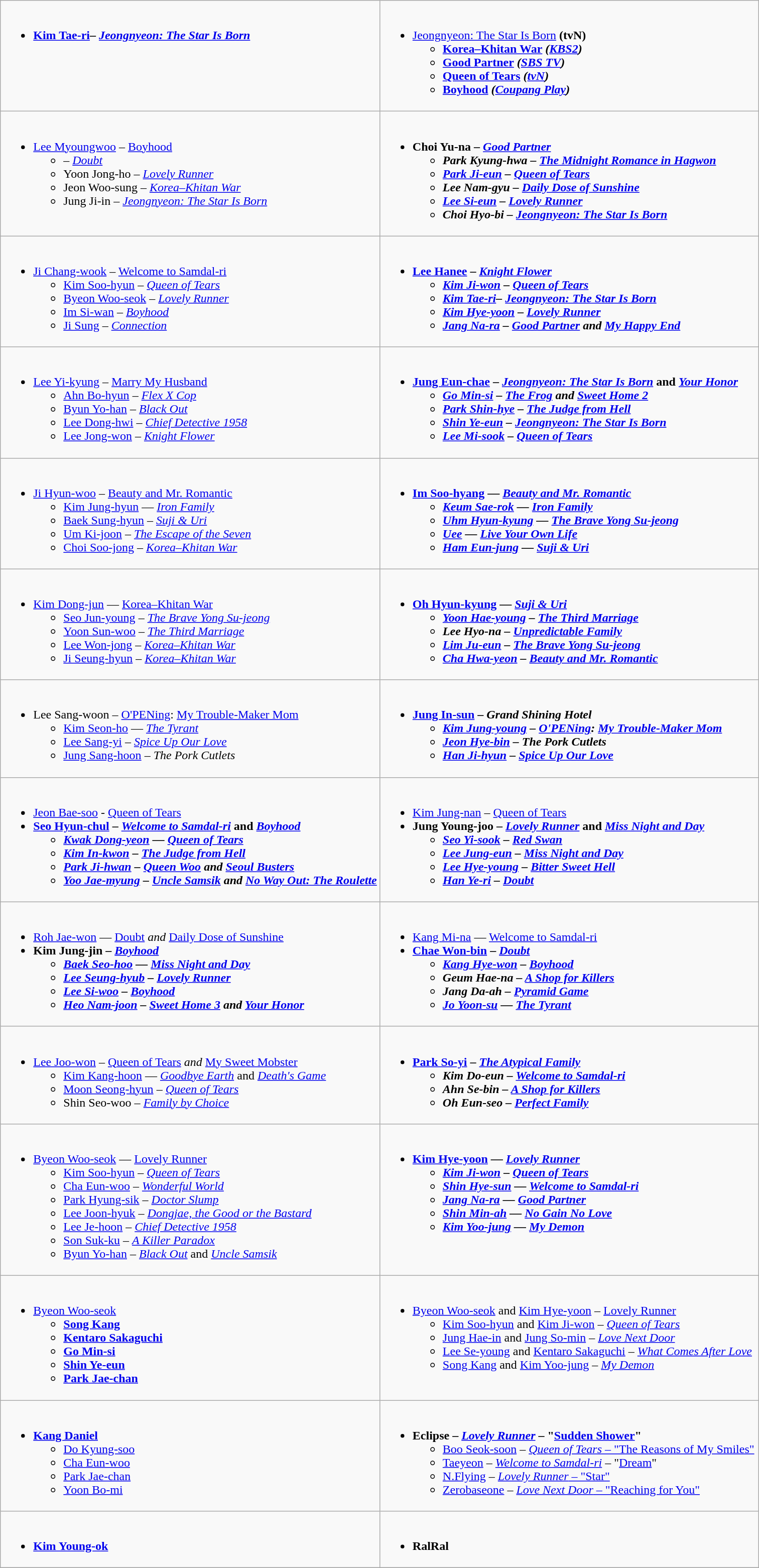<table class="wikitable" align="center">
<tr>
<td style="vertical-align:top; width:50%;"><br><ul><li><strong><a href='#'>Kim Tae-ri</a>– <em><a href='#'>Jeongnyeon: The Star Is Born</a><strong><em></li></ul></td>
<td style="vertical-align:top; width:50%;"><br><ul><li></strong><a href='#'>Jeongnyeon: The Star Is Born</a><strong> (tvN)<ul><li></em><a href='#'>Korea–Khitan War</a><em> (<a href='#'>KBS2</a>)</li><li></em><a href='#'>Good Partner</a><em> (<a href='#'>SBS TV</a>)</li><li></em><a href='#'>Queen of Tears</a><em> (<a href='#'>tvN</a>)</li><li></em><a href='#'>Boyhood</a><em> (<a href='#'>Coupang Play</a>)</li></ul></li></ul></td>
</tr>
<tr>
<td style="vertical-align:top; width:50%;"><br><ul><li></strong><a href='#'>Lee Myoungwoo</a> – </em><a href='#'>Boyhood</a></em></strong><ul><li> – <em><a href='#'>Doubt</a></em></li><li>Yoon Jong-ho – <em><a href='#'>Lovely Runner</a></em></li><li>Jeon Woo-sung – <em><a href='#'>Korea–Khitan War</a></em></li><li>Jung Ji-in – <em><a href='#'>Jeongnyeon: The Star Is Born</a></em></li></ul></li></ul></td>
<td style="vertical-align:top; width:50%;"><br><ul><li><strong>Choi Yu-na – <em><a href='#'>Good Partner</a><strong><em><ul><li>Park Kyung-hwa – </em><a href='#'>The Midnight Romance in Hagwon</a><em></li><li><a href='#'>Park Ji-eun</a> – </em><a href='#'>Queen of Tears</a><em></li><li>Lee Nam-gyu – </em><a href='#'>Daily Dose of Sunshine</a><em></li><li><a href='#'>Lee Si-eun</a> – </em><a href='#'>Lovely Runner</a><em></li><li>Choi Hyo-bi – </em><a href='#'>Jeongnyeon: The Star Is Born</a><em></li></ul></li></ul></td>
</tr>
<tr>
<td style="vertical-align:top; width:50%;"><br><ul><li></strong><a href='#'>Ji Chang-wook</a> – </em><a href='#'>Welcome to Samdal-ri</a></em></strong><ul><li><a href='#'>Kim Soo-hyun</a> – <em><a href='#'>Queen of Tears</a></em></li><li><a href='#'>Byeon Woo-seok</a> – <em><a href='#'>Lovely Runner</a></em></li><li><a href='#'>Im Si-wan</a> – <em><a href='#'>Boyhood</a></em></li><li><a href='#'>Ji Sung</a> – <em><a href='#'>Connection</a></em></li></ul></li></ul></td>
<td style="vertical-align:top; width:50%;"><br><ul><li><strong><a href='#'>Lee Hanee</a> – <em><a href='#'>Knight Flower</a><strong><em><ul><li><a href='#'>Kim Ji-won</a> – </em><a href='#'>Queen of Tears</a><em></li><li><a href='#'>Kim Tae-ri</a>– </em><a href='#'>Jeongnyeon: The Star Is Born</a><em></li><li><a href='#'>Kim Hye-yoon</a> – </em><a href='#'>Lovely Runner</a><em></li><li><a href='#'>Jang Na-ra</a> – </em><a href='#'>Good Partner</a><em> and </em><a href='#'>My Happy End</a><em></li></ul></li></ul></td>
</tr>
<tr>
<td style="vertical-align:top; width:50%;"><br><ul><li></strong><a href='#'>Lee Yi-kyung</a> – </em><a href='#'>Marry My Husband</a></em></strong><ul><li><a href='#'>Ahn Bo-hyun</a> – <em><a href='#'>Flex X Cop</a></em></li><li><a href='#'>Byun Yo-han</a> – <em><a href='#'>Black Out</a></em></li><li><a href='#'>Lee Dong-hwi</a> – <em><a href='#'>Chief Detective 1958</a></em></li><li><a href='#'>Lee Jong-won</a> – <em><a href='#'>Knight Flower</a></em></li></ul></li></ul></td>
<td style="vertical-align:top; width:50%;"><br><ul><li><strong><a href='#'>Jung Eun-chae</a> – <em><a href='#'>Jeongnyeon: The Star Is Born</a></em> and <em><a href='#'>Your Honor</a><strong><em><ul><li><a href='#'>Go Min-si</a> – </em><a href='#'>The Frog</a><em> and  </em><a href='#'>Sweet Home 2</a><em></li><li><a href='#'>Park Shin-hye</a> – </em><a href='#'>The Judge from Hell</a><em></li><li><a href='#'>Shin Ye-eun</a> – </em><a href='#'>Jeongnyeon: The Star Is Born</a><em></li><li><a href='#'>Lee Mi-sook</a> – </em><a href='#'>Queen of Tears</a><em></li></ul></li></ul></td>
</tr>
<tr>
<td style="vertical-align:top; width:50%;"><br><ul><li></strong> <a href='#'>Ji Hyun-woo</a> – </em><a href='#'>Beauty and Mr. Romantic</a></em></strong><ul><li><a href='#'>Kim Jung-hyun</a> — <em><a href='#'>Iron Family</a></em></li><li><a href='#'>Baek Sung-hyun</a> – <em><a href='#'>Suji & Uri</a></em></li><li><a href='#'>Um Ki-joon</a> – <em><a href='#'>The Escape of the Seven</a></em></li><li><a href='#'>Choi Soo-jong</a> – <em><a href='#'>Korea–Khitan War</a></em></li></ul></li></ul></td>
<td style="vertical-align:top; width:50%;"><br><ul><li><strong> <a href='#'>Im Soo-hyang</a> — <em><a href='#'>Beauty and Mr. Romantic</a><strong><em><ul><li><a href='#'>Keum Sae-rok</a> — </em><a href='#'>Iron Family</a><em></li><li><a href='#'>Uhm Hyun-kyung</a> — </em><a href='#'>The Brave Yong Su-jeong</a><em></li><li><a href='#'>Uee</a> — </em><a href='#'>Live Your Own Life</a><em></li><li><a href='#'>Ham Eun-jung</a> — </em><a href='#'>Suji & Uri</a><em></li></ul></li></ul></td>
</tr>
<tr>
<td style="vertical-align:top; width:50%;"><br><ul><li></strong><a href='#'>Kim Dong-jun</a> — </em><a href='#'>Korea–Khitan War</a></em></strong><ul><li><a href='#'>Seo Jun-young</a> – <em><a href='#'>The Brave Yong Su-jeong</a></em></li><li><a href='#'>Yoon Sun-woo</a> – <em><a href='#'>The Third Marriage</a></em></li><li><a href='#'>Lee Won-jong</a> – <em><a href='#'>Korea–Khitan War</a></em></li><li><a href='#'>Ji Seung-hyun</a> – <em><a href='#'>Korea–Khitan War</a></em></li></ul></li></ul></td>
<td style="vertical-align:top; width:50%;"><br><ul><li><strong><a href='#'>Oh Hyun-kyung</a> — <em><a href='#'>Suji & Uri</a><strong><em><ul><li><a href='#'>Yoon Hae-young</a> – </em><a href='#'>The Third Marriage</a><em></li><li>Lee Hyo-na – </em><a href='#'>Unpredictable Family</a><em></li><li><a href='#'>Lim Ju-eun</a> – </em><a href='#'>The Brave Yong Su-jeong</a><em></li><li><a href='#'>Cha Hwa-yeon</a> – </em><a href='#'>Beauty and Mr. Romantic</a><em></li></ul></li></ul></td>
</tr>
<tr>
<td style="vertical-align:top; width:50%;"><br><ul><li></strong>Lee Sang-woon – </em><a href='#'>O'PENing</a>: <a href='#'>My Trouble-Maker Mom</a></em></strong><ul><li><a href='#'>Kim Seon-ho</a> — <em><a href='#'>The Tyrant</a></em></li><li><a href='#'>Lee Sang-yi</a> – <em><a href='#'>Spice Up Our Love</a></em></li><li><a href='#'>Jung Sang-hoon</a> – <em>The Pork Cutlets</em></li></ul></li></ul></td>
<td style="vertical-align:top; width:50%;"><br><ul><li><strong><a href='#'>Jung In-sun</a> – <em>Grand Shining Hotel<strong><em><ul><li><a href='#'>Kim Jung-young</a> – </em><a href='#'>O'PENing</a>: <a href='#'>My Trouble-Maker Mom</a><em></li><li><a href='#'>Jeon Hye-bin</a> – </em>The Pork Cutlets<em></li><li><a href='#'>Han Ji-hyun</a> – </em><a href='#'>Spice Up Our Love</a><em></li></ul></li></ul></td>
</tr>
<tr>
<td style="vertical-align:top; width:50%;"><br><ul><li></strong><a href='#'>Jeon Bae-soo</a> - </em><a href='#'>Queen of Tears</a></em></strong></li><li><strong><a href='#'>Seo Hyun-chul</a> – <em><a href='#'>Welcome to Samdal-ri</a></em> and <em><a href='#'>Boyhood</a><strong><em><ul><li><a href='#'>Kwak Dong-yeon</a> — </em><a href='#'>Queen of Tears</a><em></li><li><a href='#'>Kim In-kwon</a> – </em><a href='#'>The Judge from Hell</a><em></li><li><a href='#'>Park Ji-hwan</a> – </em><a href='#'>Queen Woo</a><em> and </em><a href='#'>Seoul Busters</a><em></li><li><a href='#'>Yoo Jae-myung</a> – </em><a href='#'>Uncle Samsik</a><em> and </em><a href='#'>No Way Out: The Roulette</a><em></li></ul></li></ul></td>
<td style="vertical-align:top; width:50%;"><br><ul><li></strong><a href='#'>Kim Jung-nan</a> – </em><a href='#'>Queen of Tears</a></em></strong></li><li><strong>Jung Young-joo – <em><a href='#'>Lovely Runner</a></em> and <em><a href='#'>Miss Night and Day</a><strong><em><ul><li><a href='#'>Seo Yi-sook</a> – </em><a href='#'>Red Swan</a><em></li><li><a href='#'>Lee Jung-eun</a> – </em><a href='#'>Miss Night and Day</a><em></li><li><a href='#'>Lee Hye-young</a> – </em><a href='#'>Bitter Sweet Hell</a><em></li><li><a href='#'>Han Ye-ri</a> – </em><a href='#'>Doubt</a><em></li></ul></li></ul></td>
</tr>
<tr>
<td style="vertical-align:top; width:50%;"><br><ul><li></strong><a href='#'>Roh Jae-won</a> — </em><a href='#'>Doubt</a><em> and </em><a href='#'>Daily Dose of Sunshine</a></em></strong></li><li><strong>Kim Jung-jin – <em><a href='#'>Boyhood</a><strong><em><ul><li><a href='#'>Baek Seo-hoo</a> — </em><a href='#'>Miss Night and Day</a><em></li><li><a href='#'>Lee Seung-hyub</a> – </em><a href='#'>Lovely Runner</a><em></li><li><a href='#'>Lee Si-woo</a> – </em><a href='#'>Boyhood</a><em></li><li><a href='#'>Heo Nam-joon</a> – </em><a href='#'>Sweet Home 3</a><em> and </em><a href='#'>Your Honor</a><em></li></ul></li></ul></td>
<td style="vertical-align:top; width:50%;"><br><ul><li></strong><a href='#'>Kang Mi-na</a> — </em><a href='#'>Welcome to Samdal-ri</a></em></strong></li><li><strong><a href='#'>Chae Won-bin</a> – <em><a href='#'>Doubt</a><strong><em><ul><li><a href='#'>Kang Hye-won</a> – </em><a href='#'>Boyhood</a><em></li><li>Geum Hae-na – </em><a href='#'>A Shop for Killers</a><em></li><li>Jang Da-ah – </em><a href='#'>Pyramid Game</a><em></li><li><a href='#'>Jo Yoon-su</a> — </em><a href='#'>The Tyrant</a><em></li></ul></li></ul></td>
</tr>
<tr>
<td style="vertical-align:top; width:50%;"><br><ul><li></strong><a href='#'>Lee Joo-won</a> – </em><a href='#'>Queen of Tears</a><em> and </em><a href='#'>My Sweet Mobster</a></em></strong><ul><li><a href='#'>Kim Kang-hoon</a> — <em><a href='#'>Goodbye Earth</a></em> and <em><a href='#'>Death's Game</a></em></li><li><a href='#'>Moon Seong-hyun</a> – <em><a href='#'>Queen of Tears</a></em></li><li>Shin Seo-woo – <em><a href='#'>Family by Choice</a></em></li></ul></li></ul></td>
<td style="vertical-align:top; width:50%;"><br><ul><li><strong><a href='#'>Park So-yi</a> – <em><a href='#'>The Atypical Family</a><strong><em><ul><li>Kim Do-eun – </em><a href='#'>Welcome to Samdal-ri</a><em></li><li>Ahn Se-bin – </em><a href='#'>A Shop for Killers</a><em></li><li>Oh Eun-seo – </em><a href='#'>Perfect Family</a><em></li></ul></li></ul></td>
</tr>
<tr>
<td style="vertical-align:top; width:50%;"><br><ul><li></strong><a href='#'>Byeon Woo-seok</a> — </em><a href='#'>Lovely Runner</a></em></strong><ul><li><a href='#'>Kim Soo-hyun</a> – <em><a href='#'>Queen of Tears</a></em></li><li><a href='#'>Cha Eun-woo</a> – <em><a href='#'>Wonderful World</a></em></li><li><a href='#'>Park Hyung-sik</a> – <em><a href='#'>Doctor Slump</a></em></li><li><a href='#'>Lee Joon-hyuk</a> – <em><a href='#'>Dongjae, the Good or the Bastard</a></em></li><li><a href='#'>Lee Je-hoon</a> – <em><a href='#'>Chief Detective 1958</a></em></li><li><a href='#'>Son Suk-ku</a> – <em><a href='#'>A Killer Paradox</a></em></li><li><a href='#'>Byun Yo-han</a> – <em><a href='#'>Black Out</a></em> and <em><a href='#'>Uncle Samsik</a></em></li></ul></li></ul></td>
<td style="vertical-align:top; width:50%;"><br><ul><li><strong><a href='#'>Kim Hye-yoon</a>  — <em><a href='#'>Lovely Runner</a><strong><em><ul><li><a href='#'>Kim Ji-won</a> – </em><a href='#'>Queen of Tears</a><em></li><li><a href='#'>Shin Hye-sun</a> — </em><a href='#'>Welcome to Samdal-ri</a><em></li><li><a href='#'>Jang Na-ra</a> — </em><a href='#'>Good Partner</a><em></li><li><a href='#'>Shin Min-ah</a> — </em><a href='#'>No Gain No Love</a><em></li><li><a href='#'>Kim Yoo-jung</a> — </em><a href='#'>My Demon</a><em></li></ul></li></ul></td>
</tr>
<tr>
<td style="vertical-align:top; width:50%;"><br><ul><li></strong><a href='#'>Byeon Woo-seok</a><strong><ul><li><a href='#'>Song Kang</a></li><li><a href='#'>Kentaro Sakaguchi</a></li><li><a href='#'>Go Min-si</a></li><li><a href='#'>Shin Ye-eun</a></li><li><a href='#'>Park Jae-chan</a></li></ul></li></ul></td>
<td style="vertical-align:top; width:50%;"><br><ul><li></strong><a href='#'>Byeon Woo-seok</a> and <a href='#'>Kim Hye-yoon</a> – </em><a href='#'>Lovely Runner</a></em></strong><ul><li><a href='#'>Kim Soo-hyun</a> and <a href='#'>Kim Ji-won</a> – <em><a href='#'>Queen of Tears</a></em></li><li><a href='#'>Jung Hae-in</a> and <a href='#'>Jung So-min</a> – <em><a href='#'>Love Next Door</a></em></li><li><a href='#'>Lee Se-young</a> and <a href='#'>Kentaro Sakaguchi</a> – <em><a href='#'>What Comes After Love</a></em></li><li><a href='#'>Song Kang</a> and <a href='#'>Kim Yoo-jung</a> – <em><a href='#'>My Demon</a></em></li></ul></li></ul></td>
</tr>
<tr>
<td style="vertical-align:top; width:50%;"><br><ul><li><strong><a href='#'>Kang Daniel</a></strong><ul><li><a href='#'>Do Kyung-soo</a></li><li><a href='#'>Cha Eun-woo</a></li><li><a href='#'>Park Jae-chan</a></li><li><a href='#'>Yoon Bo-mi</a></li></ul></li></ul></td>
<td style="vertical-align:top; width:50%;"><br><ul><li><strong>Eclipse – <a href='#'><em>Lovely Runner</em></a> – "<a href='#'>Sudden Shower</a>"</strong><ul><li><a href='#'>Boo Seok-soon</a> – <a href='#'><em>Queen of Tears</em> – "The Reasons of My Smiles"</a></li><li><a href='#'>Taeyeon</a> – <em><a href='#'>Welcome to Samdal-ri</a></em> – "<a href='#'>Dream</a>"</li><li><a href='#'>N.Flying</a> – <a href='#'><em>Lovely Runner</em> – "Star"</a></li><li><a href='#'>Zerobaseone</a> – <a href='#'><em>Love Next Door</em> – "Reaching for You"</a></li></ul></li></ul></td>
</tr>
<tr>
<td style="vertical-align:top; width:50%;"><br><ul><li><strong><a href='#'>Kim Young-ok</a></strong></li></ul></td>
<td style="vertical-align:top; width:50%;"><br><ul><li><strong>RalRal</strong></li></ul></td>
</tr>
<tr>
</tr>
</table>
